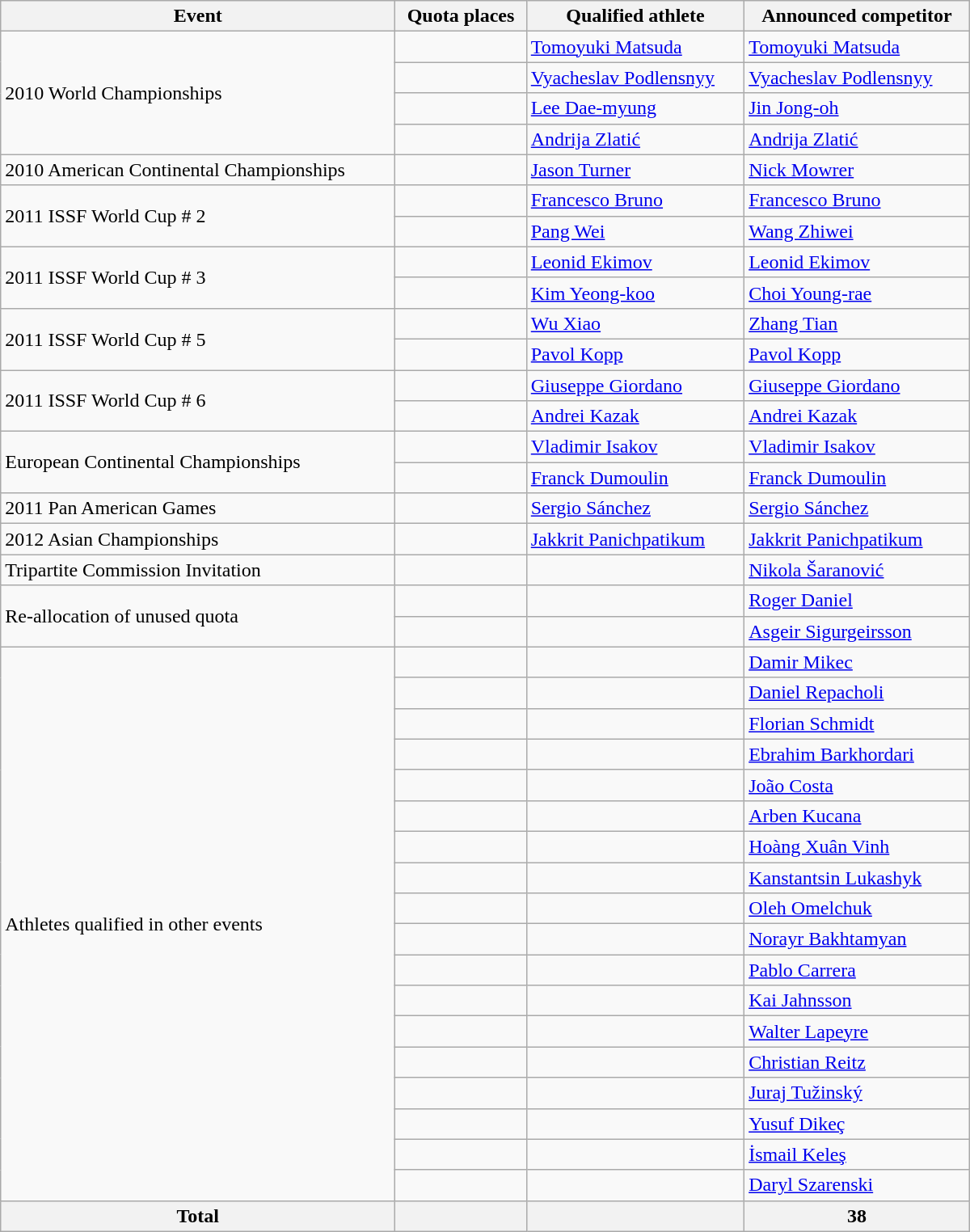<table class=wikitable style="text-align:left" width=800>
<tr>
<th>Event</th>
<th>Quota places</th>
<th>Qualified athlete</th>
<th>Announced competitor</th>
</tr>
<tr>
<td rowspan="4">2010 World Championships</td>
<td></td>
<td><a href='#'>Tomoyuki Matsuda</a></td>
<td><a href='#'>Tomoyuki Matsuda</a></td>
</tr>
<tr>
<td></td>
<td><a href='#'>Vyacheslav Podlensnyy</a></td>
<td><a href='#'>Vyacheslav Podlensnyy</a></td>
</tr>
<tr>
<td></td>
<td><a href='#'>Lee Dae-myung</a></td>
<td><a href='#'>Jin Jong-oh</a></td>
</tr>
<tr>
<td></td>
<td><a href='#'>Andrija Zlatić</a></td>
<td><a href='#'>Andrija Zlatić</a></td>
</tr>
<tr>
<td rowspan="1">2010 American Continental Championships</td>
<td></td>
<td><a href='#'>Jason Turner</a></td>
<td><a href='#'>Nick Mowrer</a></td>
</tr>
<tr>
<td rowspan="2">2011 ISSF World Cup # 2</td>
<td></td>
<td><a href='#'>Francesco Bruno</a></td>
<td><a href='#'>Francesco Bruno</a></td>
</tr>
<tr>
<td></td>
<td><a href='#'>Pang Wei</a></td>
<td><a href='#'>Wang Zhiwei</a></td>
</tr>
<tr>
<td rowspan="2">2011 ISSF World Cup # 3</td>
<td></td>
<td><a href='#'>Leonid Ekimov</a></td>
<td><a href='#'>Leonid Ekimov</a></td>
</tr>
<tr>
<td></td>
<td><a href='#'>Kim Yeong-koo</a></td>
<td><a href='#'>Choi Young-rae</a></td>
</tr>
<tr>
<td rowspan="2">2011 ISSF World Cup # 5</td>
<td></td>
<td><a href='#'>Wu Xiao</a></td>
<td><a href='#'>Zhang Tian</a></td>
</tr>
<tr>
<td></td>
<td><a href='#'>Pavol Kopp</a></td>
<td><a href='#'>Pavol Kopp</a></td>
</tr>
<tr>
<td rowspan="2">2011 ISSF World Cup # 6</td>
<td></td>
<td><a href='#'>Giuseppe Giordano</a></td>
<td><a href='#'>Giuseppe Giordano</a></td>
</tr>
<tr>
<td></td>
<td><a href='#'>Andrei Kazak</a></td>
<td><a href='#'>Andrei Kazak</a></td>
</tr>
<tr>
<td rowspan="2">European Continental Championships</td>
<td></td>
<td><a href='#'>Vladimir Isakov</a></td>
<td><a href='#'>Vladimir Isakov</a></td>
</tr>
<tr>
<td></td>
<td><a href='#'>Franck Dumoulin</a></td>
<td><a href='#'>Franck Dumoulin</a></td>
</tr>
<tr>
<td rowspan="1">2011 Pan American Games</td>
<td></td>
<td><a href='#'>Sergio Sánchez</a></td>
<td><a href='#'>Sergio Sánchez</a></td>
</tr>
<tr>
<td rowspan="1">2012 Asian Championships</td>
<td></td>
<td><a href='#'>Jakkrit Panichpatikum</a></td>
<td><a href='#'>Jakkrit Panichpatikum</a></td>
</tr>
<tr>
<td rowspan="1">Tripartite Commission Invitation</td>
<td></td>
<td></td>
<td><a href='#'>Nikola Šaranović</a></td>
</tr>
<tr>
<td rowspan="2">Re-allocation of unused quota</td>
<td></td>
<td></td>
<td><a href='#'>Roger Daniel</a></td>
</tr>
<tr>
<td></td>
<td></td>
<td><a href='#'>Asgeir Sigurgeirsson</a></td>
</tr>
<tr>
<td rowspan="18">Athletes qualified in other events</td>
<td></td>
<td></td>
<td><a href='#'>Damir Mikec</a></td>
</tr>
<tr>
<td></td>
<td></td>
<td><a href='#'>Daniel Repacholi</a></td>
</tr>
<tr>
<td></td>
<td></td>
<td><a href='#'>Florian Schmidt</a></td>
</tr>
<tr>
<td></td>
<td></td>
<td><a href='#'>Ebrahim Barkhordari</a></td>
</tr>
<tr>
<td></td>
<td></td>
<td><a href='#'>João Costa</a></td>
</tr>
<tr>
<td></td>
<td></td>
<td><a href='#'>Arben Kucana</a></td>
</tr>
<tr>
<td></td>
<td></td>
<td><a href='#'>Hoàng Xuân Vinh</a></td>
</tr>
<tr>
<td></td>
<td></td>
<td><a href='#'>Kanstantsin Lukashyk</a></td>
</tr>
<tr>
<td></td>
<td></td>
<td><a href='#'>Oleh Omelchuk</a></td>
</tr>
<tr>
<td></td>
<td></td>
<td><a href='#'>Norayr Bakhtamyan</a></td>
</tr>
<tr>
<td></td>
<td></td>
<td><a href='#'>Pablo Carrera</a></td>
</tr>
<tr>
<td></td>
<td></td>
<td><a href='#'>Kai Jahnsson</a></td>
</tr>
<tr>
<td></td>
<td></td>
<td><a href='#'>Walter Lapeyre</a></td>
</tr>
<tr>
<td></td>
<td></td>
<td><a href='#'>Christian Reitz</a></td>
</tr>
<tr>
<td></td>
<td></td>
<td><a href='#'>Juraj Tužinský</a></td>
</tr>
<tr>
<td></td>
<td></td>
<td><a href='#'>Yusuf Dikeç</a></td>
</tr>
<tr>
<td></td>
<td></td>
<td><a href='#'>İsmail Keleş</a></td>
</tr>
<tr>
<td></td>
<td></td>
<td><a href='#'>Daryl Szarenski</a></td>
</tr>
<tr>
<th>Total</th>
<th></th>
<th></th>
<th>38</th>
</tr>
</table>
